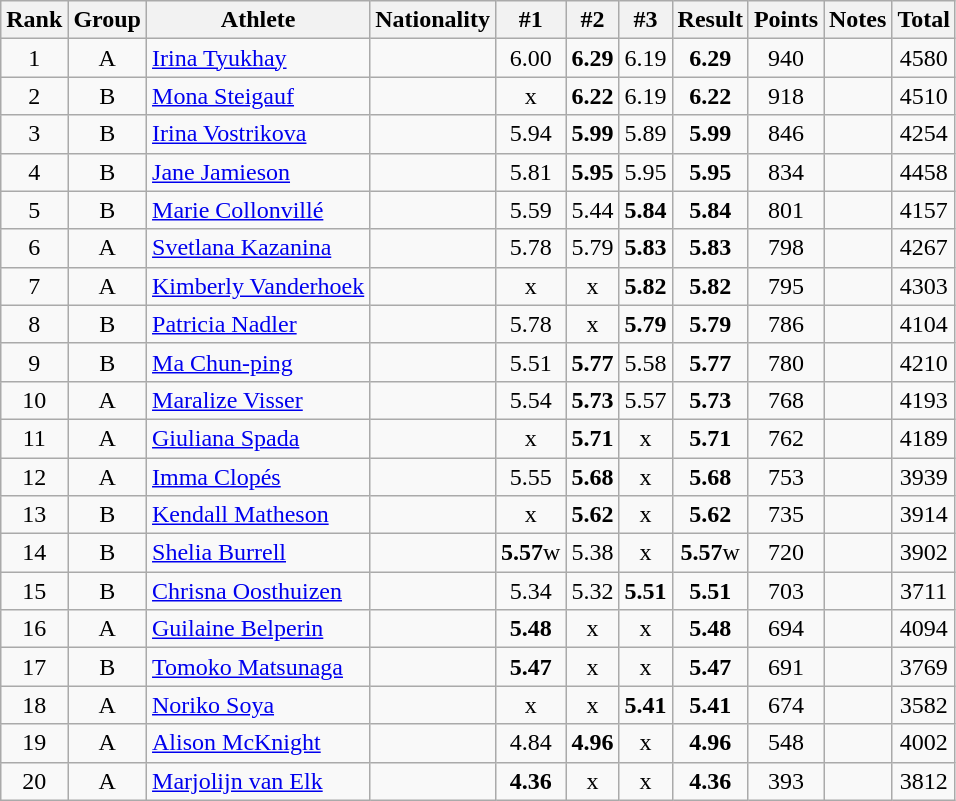<table class="wikitable sortable" style="text-align:center">
<tr>
<th>Rank</th>
<th>Group</th>
<th>Athlete</th>
<th>Nationality</th>
<th>#1</th>
<th>#2</th>
<th>#3</th>
<th>Result</th>
<th>Points</th>
<th>Notes</th>
<th>Total</th>
</tr>
<tr>
<td>1</td>
<td>A</td>
<td align=left><a href='#'>Irina Tyukhay</a></td>
<td align=left></td>
<td>6.00</td>
<td><strong>6.29</strong></td>
<td>6.19</td>
<td><strong>6.29</strong></td>
<td>940</td>
<td></td>
<td>4580</td>
</tr>
<tr>
<td>2</td>
<td>B</td>
<td align=left><a href='#'>Mona Steigauf</a></td>
<td align=left></td>
<td>x</td>
<td><strong>6.22</strong></td>
<td>6.19</td>
<td><strong>6.22</strong></td>
<td>918</td>
<td></td>
<td>4510</td>
</tr>
<tr>
<td>3</td>
<td>B</td>
<td align=left><a href='#'>Irina Vostrikova</a></td>
<td align=left></td>
<td>5.94</td>
<td><strong>5.99</strong></td>
<td>5.89</td>
<td><strong>5.99</strong></td>
<td>846</td>
<td></td>
<td>4254</td>
</tr>
<tr>
<td>4</td>
<td>B</td>
<td align=left><a href='#'>Jane Jamieson</a></td>
<td align=left></td>
<td>5.81</td>
<td><strong>5.95</strong></td>
<td>5.95</td>
<td><strong>5.95</strong></td>
<td>834</td>
<td></td>
<td>4458</td>
</tr>
<tr>
<td>5</td>
<td>B</td>
<td align=left><a href='#'>Marie Collonvillé</a></td>
<td align=left></td>
<td>5.59</td>
<td>5.44</td>
<td><strong>5.84</strong></td>
<td><strong>5.84</strong></td>
<td>801</td>
<td></td>
<td>4157</td>
</tr>
<tr>
<td>6</td>
<td>A</td>
<td align=left><a href='#'>Svetlana Kazanina</a></td>
<td align=left></td>
<td>5.78</td>
<td>5.79</td>
<td><strong>5.83</strong></td>
<td><strong>5.83</strong></td>
<td>798</td>
<td></td>
<td>4267</td>
</tr>
<tr>
<td>7</td>
<td>A</td>
<td align=left><a href='#'>Kimberly Vanderhoek</a></td>
<td align=left></td>
<td>x</td>
<td>x</td>
<td><strong>5.82</strong></td>
<td><strong>5.82</strong></td>
<td>795</td>
<td></td>
<td>4303</td>
</tr>
<tr>
<td>8</td>
<td>B</td>
<td align=left><a href='#'>Patricia Nadler</a></td>
<td align=left></td>
<td>5.78</td>
<td>x</td>
<td><strong>5.79</strong></td>
<td><strong>5.79</strong></td>
<td>786</td>
<td></td>
<td>4104</td>
</tr>
<tr>
<td>9</td>
<td>B</td>
<td align=left><a href='#'>Ma Chun-ping</a></td>
<td align=left></td>
<td>5.51</td>
<td><strong>5.77</strong></td>
<td>5.58</td>
<td><strong>5.77</strong></td>
<td>780</td>
<td></td>
<td>4210</td>
</tr>
<tr>
<td>10</td>
<td>A</td>
<td align=left><a href='#'>Maralize Visser</a></td>
<td align=left></td>
<td>5.54</td>
<td><strong>5.73</strong></td>
<td>5.57</td>
<td><strong>5.73</strong></td>
<td>768</td>
<td></td>
<td>4193</td>
</tr>
<tr>
<td>11</td>
<td>A</td>
<td align=left><a href='#'>Giuliana Spada</a></td>
<td align=left></td>
<td>x</td>
<td><strong>5.71</strong></td>
<td>x</td>
<td><strong>5.71</strong></td>
<td>762</td>
<td></td>
<td>4189</td>
</tr>
<tr>
<td>12</td>
<td>A</td>
<td align=left><a href='#'>Imma Clopés</a></td>
<td align=left></td>
<td>5.55</td>
<td><strong>5.68</strong></td>
<td>x</td>
<td><strong>5.68</strong></td>
<td>753</td>
<td></td>
<td>3939</td>
</tr>
<tr>
<td>13</td>
<td>B</td>
<td align=left><a href='#'>Kendall Matheson</a></td>
<td align=left></td>
<td>x</td>
<td><strong>5.62</strong></td>
<td>x</td>
<td><strong>5.62</strong></td>
<td>735</td>
<td></td>
<td>3914</td>
</tr>
<tr>
<td>14</td>
<td>B</td>
<td align=left><a href='#'>Shelia Burrell</a></td>
<td align=left></td>
<td><strong>5.57</strong>w</td>
<td>5.38</td>
<td>x</td>
<td><strong>5.57</strong>w</td>
<td>720</td>
<td></td>
<td>3902</td>
</tr>
<tr>
<td>15</td>
<td>B</td>
<td align=left><a href='#'>Chrisna Oosthuizen</a></td>
<td align=left></td>
<td>5.34</td>
<td>5.32</td>
<td><strong>5.51</strong></td>
<td><strong>5.51</strong></td>
<td>703</td>
<td></td>
<td>3711</td>
</tr>
<tr>
<td>16</td>
<td>A</td>
<td align=left><a href='#'>Guilaine Belperin</a></td>
<td align=left></td>
<td><strong>5.48</strong></td>
<td>x</td>
<td>x</td>
<td><strong>5.48</strong></td>
<td>694</td>
<td></td>
<td>4094</td>
</tr>
<tr>
<td>17</td>
<td>B</td>
<td align=left><a href='#'>Tomoko Matsunaga</a></td>
<td align=left></td>
<td><strong>5.47</strong></td>
<td>x</td>
<td>x</td>
<td><strong>5.47</strong></td>
<td>691</td>
<td></td>
<td>3769</td>
</tr>
<tr>
<td>18</td>
<td>A</td>
<td align=left><a href='#'>Noriko Soya</a></td>
<td align=left></td>
<td>x</td>
<td>x</td>
<td><strong>5.41</strong></td>
<td><strong>5.41</strong></td>
<td>674</td>
<td></td>
<td>3582</td>
</tr>
<tr>
<td>19</td>
<td>A</td>
<td align=left><a href='#'>Alison McKnight</a></td>
<td align=left></td>
<td>4.84</td>
<td><strong>4.96</strong></td>
<td>x</td>
<td><strong>4.96</strong></td>
<td>548</td>
<td></td>
<td>4002</td>
</tr>
<tr>
<td>20</td>
<td>A</td>
<td align=left><a href='#'>Marjolijn van Elk</a></td>
<td align=left></td>
<td><strong>4.36</strong></td>
<td>x</td>
<td>x</td>
<td><strong>4.36</strong></td>
<td>393</td>
<td></td>
<td>3812</td>
</tr>
</table>
